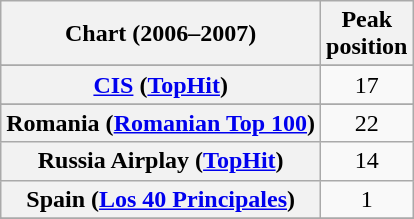<table class="wikitable sortable plainrowheaders" style="text-align:center">
<tr>
<th scope="col">Chart (2006–2007)</th>
<th scope="col">Peak<br>position</th>
</tr>
<tr>
</tr>
<tr>
<th scope="row"><a href='#'>CIS</a> (<a href='#'>TopHit</a>)</th>
<td>17<br></td>
</tr>
<tr>
</tr>
<tr>
</tr>
<tr>
</tr>
<tr>
<th scope="row">Romania (<a href='#'>Romanian Top 100</a>)</th>
<td>22</td>
</tr>
<tr>
<th scope="row">Russia Airplay (<a href='#'>TopHit</a>)</th>
<td>14</td>
</tr>
<tr>
<th scope="row">Spain (<a href='#'>Los 40 Principales</a>)</th>
<td>1</td>
</tr>
<tr>
</tr>
<tr>
</tr>
</table>
